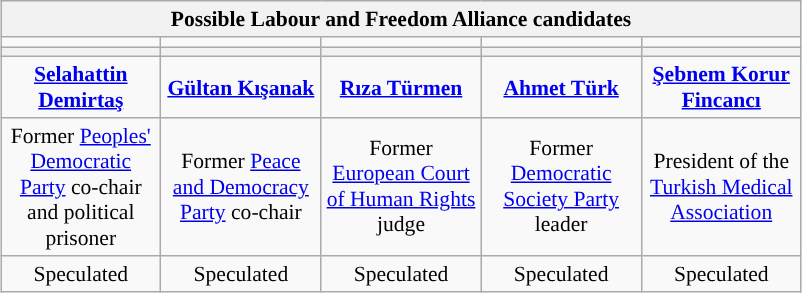<table class="wikitable" style="margin:1em auto; font-size:90%; text-align:center;">
<tr>
<th colspan="5">Possible Labour and Freedom Alliance candidates</th>
</tr>
<tr>
<td></td>
<td></td>
<td></td>
<td></td>
<td></td>
</tr>
<tr>
<th style="width:100px; font-size:100%; background:"></th>
<th style="width:100px; font-size:100%; background:"></th>
<th style="width:100px; font-size:100%; background:"></th>
<th style="width:100px; font-size:100%; background:"></th>
<th style="width:100px; font-size:100%; background:"></th>
</tr>
<tr>
<td><strong><a href='#'>Selahattin Demirtaş</a></strong></td>
<td><strong><a href='#'>Gültan Kışanak</a></strong></td>
<td><strong><a href='#'>Rıza Türmen</a></strong></td>
<td><strong><a href='#'>Ahmet Türk</a></strong></td>
<td><strong><a href='#'>Şebnem Korur Fincancı</a></strong></td>
</tr>
<tr>
<td>Former <a href='#'>Peoples' Democratic Party</a> co-chair and political prisoner</td>
<td>Former <a href='#'>Peace and Democracy Party</a> co-chair</td>
<td>Former <a href='#'>European Court of Human Rights</a> judge</td>
<td>Former <a href='#'>Democratic Society Party</a> leader</td>
<td>President of the <a href='#'>Turkish Medical Association</a></td>
</tr>
<tr>
<td>Speculated</td>
<td>Speculated</td>
<td>Speculated</td>
<td>Speculated</td>
<td>Speculated</td>
</tr>
</table>
